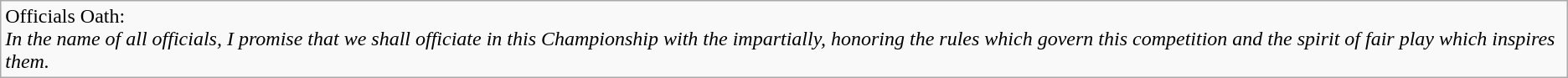<table class="wikitable">
<tr>
<td>Officials Oath:<br><em> In the name of all officials, I promise that we shall officiate in this Championship with the impartially, honoring the rules which govern this competition and the spirit of fair play which inspires them.</em></td>
</tr>
</table>
